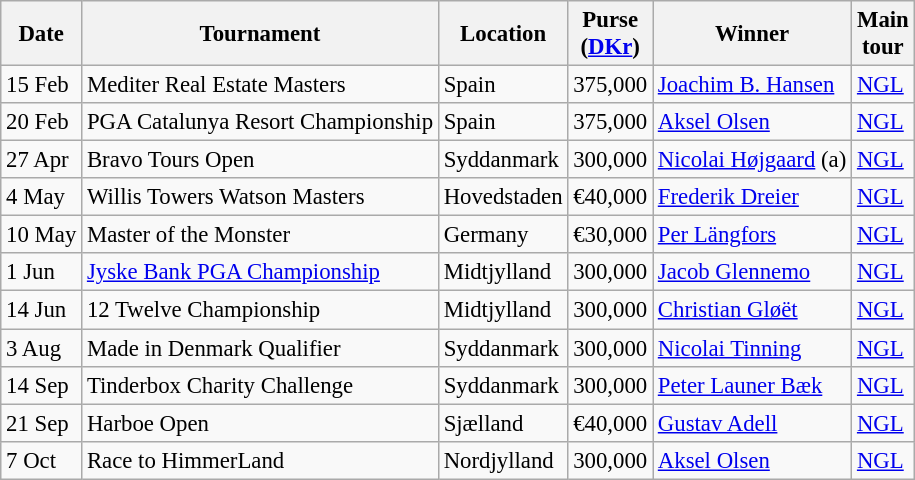<table class="wikitable" style="font-size:95%;">
<tr>
<th>Date</th>
<th>Tournament</th>
<th>Location</th>
<th>Purse<br>(<a href='#'>DKr</a>)</th>
<th>Winner</th>
<th>Main<br>tour</th>
</tr>
<tr>
<td>15 Feb</td>
<td>Mediter Real Estate Masters</td>
<td>Spain</td>
<td align=right>375,000</td>
<td> <a href='#'>Joachim B. Hansen</a></td>
<td><a href='#'>NGL</a></td>
</tr>
<tr>
<td>20 Feb</td>
<td>PGA Catalunya Resort Championship</td>
<td>Spain</td>
<td align=right>375,000</td>
<td> <a href='#'>Aksel Olsen</a></td>
<td><a href='#'>NGL</a></td>
</tr>
<tr>
<td>27 Apr</td>
<td>Bravo Tours Open</td>
<td>Syddanmark</td>
<td align=right>300,000</td>
<td> <a href='#'>Nicolai Højgaard</a> (a)</td>
<td><a href='#'>NGL</a></td>
</tr>
<tr>
<td>4 May</td>
<td>Willis Towers Watson Masters</td>
<td>Hovedstaden</td>
<td align=right>€40,000</td>
<td> <a href='#'>Frederik Dreier</a></td>
<td><a href='#'>NGL</a></td>
</tr>
<tr>
<td>10 May</td>
<td>Master of the Monster</td>
<td>Germany</td>
<td align=right>€30,000</td>
<td> <a href='#'>Per Längfors</a></td>
<td><a href='#'>NGL</a></td>
</tr>
<tr>
<td>1 Jun</td>
<td><a href='#'>Jyske Bank PGA Championship</a></td>
<td>Midtjylland</td>
<td align=right>300,000</td>
<td> <a href='#'>Jacob Glennemo</a></td>
<td><a href='#'>NGL</a></td>
</tr>
<tr>
<td>14 Jun</td>
<td>12 Twelve Championship</td>
<td>Midtjylland</td>
<td align=right>300,000</td>
<td> <a href='#'>Christian Gløët</a></td>
<td><a href='#'>NGL</a></td>
</tr>
<tr>
<td>3 Aug</td>
<td>Made in Denmark Qualifier</td>
<td>Syddanmark</td>
<td align=right>300,000</td>
<td> <a href='#'>Nicolai Tinning</a></td>
<td><a href='#'>NGL</a></td>
</tr>
<tr>
<td>14 Sep</td>
<td>Tinderbox Charity Challenge</td>
<td>Syddanmark</td>
<td align=right>300,000</td>
<td> <a href='#'>Peter Launer Bæk</a></td>
<td><a href='#'>NGL</a></td>
</tr>
<tr>
<td>21 Sep</td>
<td>Harboe Open</td>
<td>Sjælland</td>
<td align=right>€40,000</td>
<td> <a href='#'>Gustav Adell</a></td>
<td><a href='#'>NGL</a></td>
</tr>
<tr>
<td>7 Oct</td>
<td>Race to HimmerLand</td>
<td>Nordjylland</td>
<td align=right>300,000</td>
<td> <a href='#'>Aksel Olsen</a></td>
<td><a href='#'>NGL</a></td>
</tr>
</table>
